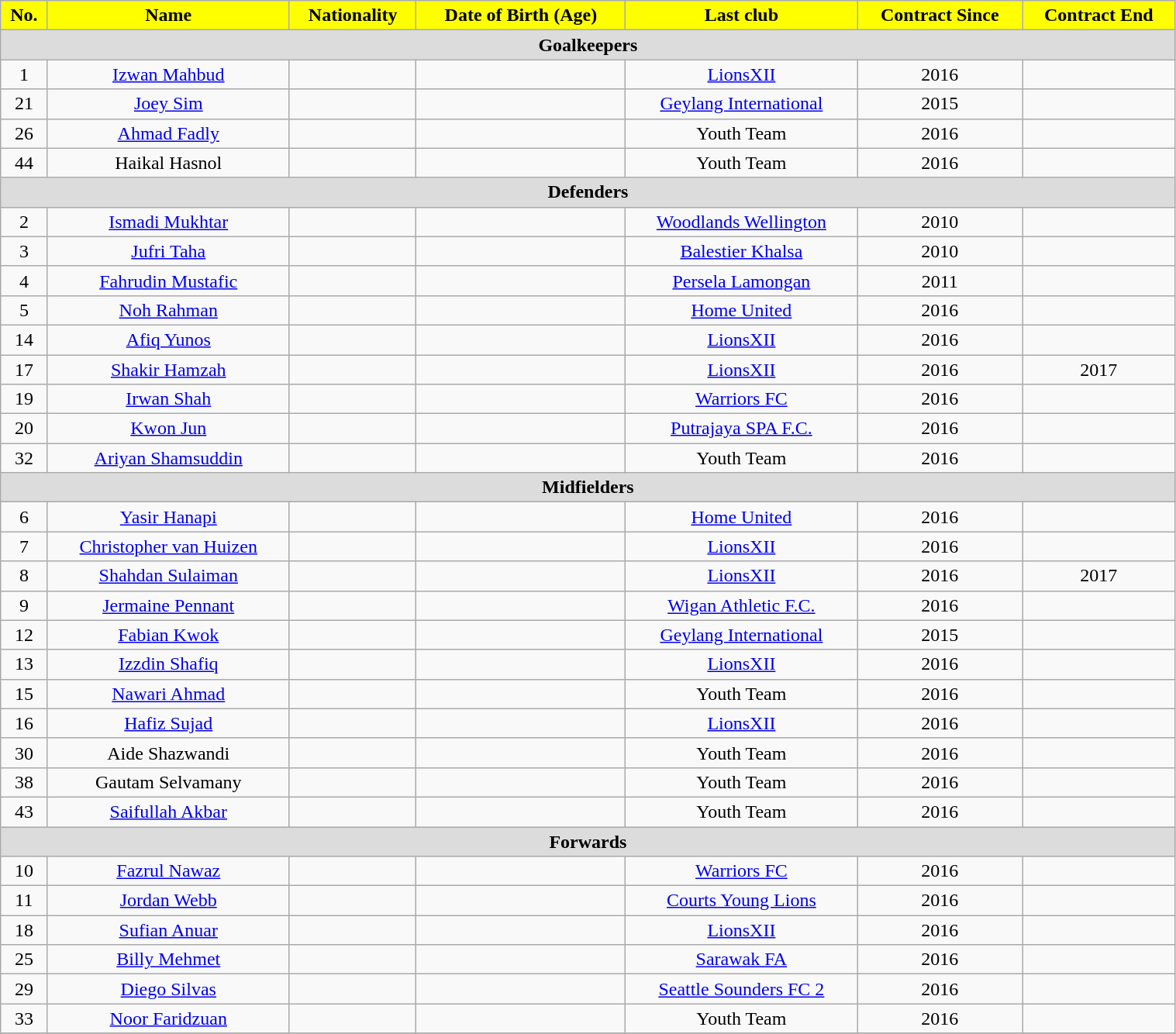<table class="wikitable" style="text-align:center; font-size:100%; width:80%;">
<tr>
<th style="background:#FFFF00; color:black; text-align:center;">No.</th>
<th style="background:#FFFF00; color:black; text-align:center;">Name</th>
<th style="background:#FFFF00; color:black; text-align:center;">Nationality</th>
<th style="background:#FFFF00; color:black; text-align:center;">Date of Birth (Age)</th>
<th style="background:#FFFF00; color:black; text-align:center;">Last club</th>
<th style="background:#FFFF00; color:black; text-align:center;">Contract Since</th>
<th style="background:#FFFF00; color:black; text-align:center;">Contract End</th>
</tr>
<tr>
<th colspan="8" style="background:#dcdcdc; text-align:center;">Goalkeepers</th>
</tr>
<tr>
<td>1</td>
<td><a href='#'>Izwan Mahbud</a></td>
<td></td>
<td></td>
<td><a href='#'>LionsXII</a></td>
<td>2016</td>
<td></td>
</tr>
<tr>
<td>21</td>
<td><a href='#'>Joey Sim</a></td>
<td></td>
<td></td>
<td><a href='#'>Geylang International</a></td>
<td>2015</td>
<td></td>
</tr>
<tr>
<td>26</td>
<td><a href='#'>Ahmad Fadly</a></td>
<td></td>
<td></td>
<td>Youth Team</td>
<td>2016</td>
<td></td>
</tr>
<tr>
<td>44</td>
<td>Haikal Hasnol</td>
<td></td>
<td></td>
<td>Youth Team</td>
<td>2016</td>
<td></td>
</tr>
<tr>
<th colspan="8" style="background:#dcdcdc; text-align:center;">Defenders</th>
</tr>
<tr>
<td>2</td>
<td><a href='#'>Ismadi Mukhtar</a></td>
<td></td>
<td></td>
<td><a href='#'>Woodlands Wellington</a></td>
<td>2010</td>
<td></td>
</tr>
<tr>
<td>3</td>
<td><a href='#'>Jufri Taha</a></td>
<td></td>
<td></td>
<td><a href='#'>Balestier Khalsa</a></td>
<td>2010</td>
<td></td>
</tr>
<tr>
<td>4</td>
<td><a href='#'>Fahrudin Mustafic</a></td>
<td></td>
<td></td>
<td><a href='#'>Persela Lamongan</a></td>
<td>2011</td>
<td></td>
</tr>
<tr>
<td>5</td>
<td><a href='#'>Noh Rahman</a></td>
<td></td>
<td></td>
<td> <a href='#'>Home United</a></td>
<td>2016</td>
<td></td>
</tr>
<tr>
<td>14</td>
<td><a href='#'>Afiq Yunos</a></td>
<td></td>
<td></td>
<td><a href='#'>LionsXII</a></td>
<td>2016</td>
<td></td>
</tr>
<tr>
<td>17</td>
<td><a href='#'>Shakir Hamzah</a></td>
<td></td>
<td></td>
<td><a href='#'>LionsXII</a></td>
<td>2016</td>
<td>2017</td>
</tr>
<tr>
<td>19</td>
<td><a href='#'>Irwan Shah</a></td>
<td></td>
<td></td>
<td><a href='#'>Warriors FC</a></td>
<td>2016</td>
<td></td>
</tr>
<tr>
<td>20</td>
<td><a href='#'>Kwon Jun</a></td>
<td></td>
<td></td>
<td> <a href='#'>Putrajaya SPA F.C.</a></td>
<td>2016</td>
<td></td>
</tr>
<tr>
<td>32</td>
<td><a href='#'>Ariyan Shamsuddin</a></td>
<td></td>
<td></td>
<td>Youth Team</td>
<td>2016</td>
<td></td>
</tr>
<tr>
<th colspan="8" style="background:#dcdcdc; text-align:center;">Midfielders</th>
</tr>
<tr>
<td>6</td>
<td><a href='#'>Yasir Hanapi</a></td>
<td></td>
<td></td>
<td> <a href='#'>Home United</a></td>
<td>2016</td>
<td></td>
</tr>
<tr>
<td>7</td>
<td><a href='#'>Christopher van Huizen</a></td>
<td></td>
<td></td>
<td><a href='#'>LionsXII</a></td>
<td>2016</td>
<td></td>
</tr>
<tr>
<td>8</td>
<td><a href='#'>Shahdan Sulaiman</a></td>
<td></td>
<td></td>
<td> <a href='#'>LionsXII</a></td>
<td>2016</td>
<td>2017</td>
</tr>
<tr>
<td>9</td>
<td><a href='#'>Jermaine Pennant</a></td>
<td></td>
<td></td>
<td><a href='#'>Wigan Athletic F.C.</a></td>
<td>2016</td>
<td></td>
</tr>
<tr>
<td>12</td>
<td><a href='#'>Fabian Kwok</a></td>
<td></td>
<td></td>
<td> <a href='#'>Geylang International</a></td>
<td>2015</td>
<td></td>
</tr>
<tr>
<td>13</td>
<td><a href='#'>Izzdin Shafiq</a></td>
<td></td>
<td></td>
<td> <a href='#'>LionsXII</a></td>
<td>2016</td>
<td></td>
</tr>
<tr>
<td>15</td>
<td><a href='#'>Nawari Ahmad</a></td>
<td></td>
<td></td>
<td>Youth Team</td>
<td>2016</td>
<td></td>
</tr>
<tr>
<td>16</td>
<td><a href='#'>Hafiz Sujad</a></td>
<td></td>
<td></td>
<td><a href='#'>LionsXII</a></td>
<td>2016</td>
<td></td>
</tr>
<tr>
<td>30</td>
<td>Aide Shazwandi</td>
<td></td>
<td></td>
<td>Youth Team</td>
<td>2016</td>
<td></td>
</tr>
<tr>
<td>38</td>
<td>Gautam Selvamany</td>
<td></td>
<td></td>
<td>Youth Team</td>
<td>2016</td>
<td></td>
</tr>
<tr>
<td>43</td>
<td><a href='#'>Saifullah Akbar</a></td>
<td></td>
<td></td>
<td>Youth Team</td>
<td>2016</td>
<td></td>
</tr>
<tr>
<th colspan="8" style="background:#dcdcdc; text-align:center;">Forwards</th>
</tr>
<tr>
<td>10</td>
<td><a href='#'>Fazrul Nawaz</a></td>
<td></td>
<td></td>
<td><a href='#'>Warriors FC</a></td>
<td>2016</td>
<td></td>
</tr>
<tr>
<td>11</td>
<td><a href='#'>Jordan Webb</a></td>
<td></td>
<td></td>
<td> <a href='#'>Courts Young Lions</a></td>
<td>2016</td>
<td></td>
</tr>
<tr>
<td>18</td>
<td><a href='#'>Sufian Anuar</a></td>
<td></td>
<td></td>
<td><a href='#'>LionsXII</a></td>
<td>2016</td>
<td></td>
</tr>
<tr>
<td>25</td>
<td><a href='#'>Billy Mehmet</a></td>
<td></td>
<td></td>
<td> <a href='#'>Sarawak FA</a></td>
<td>2016</td>
<td></td>
</tr>
<tr>
<td>29</td>
<td><a href='#'>Diego Silvas</a></td>
<td></td>
<td></td>
<td> <a href='#'>Seattle Sounders FC 2</a></td>
<td>2016</td>
<td></td>
</tr>
<tr>
<td>33</td>
<td><a href='#'>Noor Faridzuan</a></td>
<td></td>
<td></td>
<td>Youth Team</td>
<td>2016</td>
<td></td>
</tr>
<tr>
</tr>
</table>
